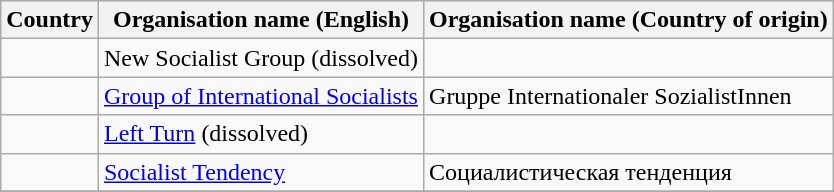<table class="wikitable sortable">
<tr>
<th>Country</th>
<th>Organisation name (English)</th>
<th>Organisation name (Country of origin)</th>
</tr>
<tr>
<td></td>
<td>New Socialist Group (dissolved)</td>
<td></td>
</tr>
<tr>
<td></td>
<td><a href='#'>Group of International Socialists</a></td>
<td>Gruppe Internationaler SozialistInnen</td>
</tr>
<tr>
<td></td>
<td><a href='#'>Left Turn</a> (dissolved)</td>
<td></td>
</tr>
<tr>
<td></td>
<td><a href='#'>Socialist Tendency</a></td>
<td>Социалистическая тенденция</td>
</tr>
<tr>
</tr>
</table>
